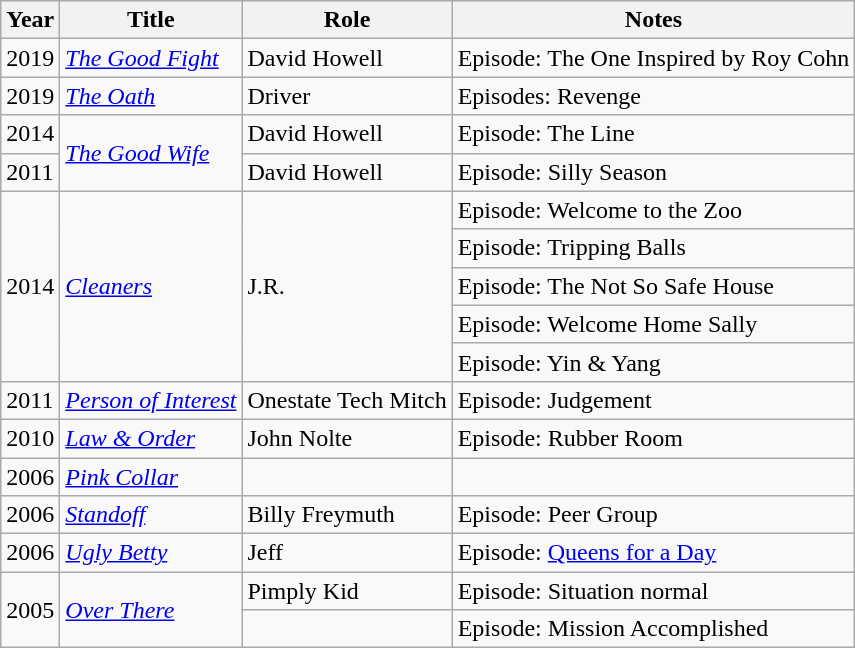<table class="wikitable sortable">
<tr>
<th>Year</th>
<th>Title</th>
<th>Role</th>
<th class="unsortable">Notes</th>
</tr>
<tr>
<td>2019</td>
<td><em><a href='#'>The Good Fight</a></em></td>
<td>David Howell</td>
<td>Episode: The One Inspired by Roy Cohn</td>
</tr>
<tr>
<td>2019</td>
<td><em><a href='#'>The Oath</a></em></td>
<td>Driver</td>
<td>Episodes: Revenge</td>
</tr>
<tr>
<td>2014</td>
<td rowspan="2"><em><a href='#'>The Good Wife</a></em></td>
<td>David Howell</td>
<td>Episode: The Line</td>
</tr>
<tr>
<td>2011</td>
<td>David Howell</td>
<td>Episode: Silly Season</td>
</tr>
<tr>
<td rowspan="5">2014</td>
<td rowspan="5"><em><a href='#'>Cleaners</a> </em></td>
<td rowspan="5">J.R.</td>
<td>Episode: Welcome to the Zoo</td>
</tr>
<tr>
<td>Episode: Tripping Balls</td>
</tr>
<tr>
<td>Episode: The Not So Safe House</td>
</tr>
<tr>
<td>Episode: Welcome Home Sally</td>
</tr>
<tr>
<td>Episode: Yin & Yang</td>
</tr>
<tr>
<td>2011</td>
<td><em><a href='#'>Person of Interest</a></em></td>
<td>Onestate Tech Mitch</td>
<td>Episode: Judgement</td>
</tr>
<tr>
<td>2010</td>
<td><em><a href='#'>Law & Order</a></em></td>
<td>John Nolte</td>
<td>Episode: Rubber Room</td>
</tr>
<tr>
<td>2006</td>
<td><em><a href='#'>Pink Collar</a></em></td>
<td></td>
<td></td>
</tr>
<tr>
<td>2006</td>
<td><em><a href='#'>Standoff</a></em></td>
<td>Billy Freymuth</td>
<td>Episode: Peer Group</td>
</tr>
<tr>
<td>2006</td>
<td><em><a href='#'>Ugly Betty</a></em></td>
<td>Jeff</td>
<td>Episode: <a href='#'>Queens for a Day</a></td>
</tr>
<tr>
<td rowspan="2">2005</td>
<td rowspan="2"><em><a href='#'>Over There</a></em></td>
<td>Pimply Kid</td>
<td>Episode: Situation normal</td>
</tr>
<tr>
<td></td>
<td>Episode: Mission Accomplished</td>
</tr>
</table>
